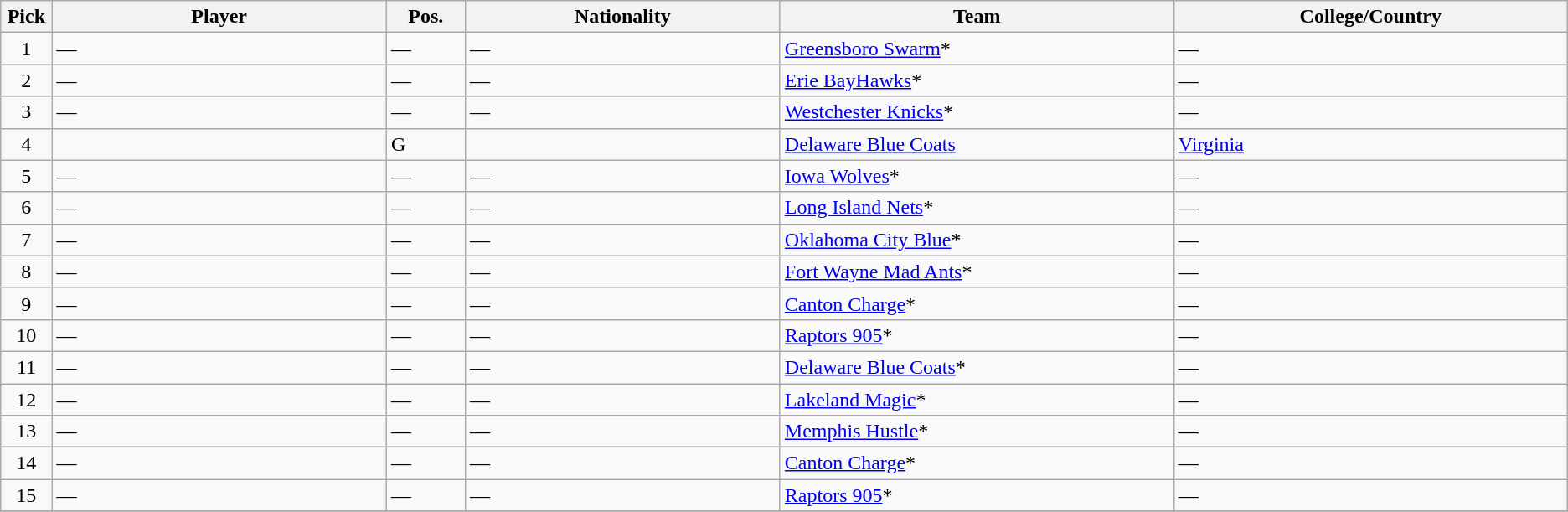<table class="wikitable sortable">
<tr>
<th width="1%">Pick</th>
<th width="17%">Player</th>
<th width="4%">Pos.</th>
<th width="16%">Nationality</th>
<th width="20%" class="unsortable">Team</th>
<th width="20%">College/Country</th>
</tr>
<tr>
<td align=center>1</td>
<td>—</td>
<td>—</td>
<td>—</td>
<td><a href='#'>Greensboro Swarm</a>*</td>
<td>—</td>
</tr>
<tr>
<td align=center>2</td>
<td>—</td>
<td>—</td>
<td>—</td>
<td><a href='#'>Erie BayHawks</a>*</td>
<td>—</td>
</tr>
<tr>
<td align=center>3</td>
<td>—</td>
<td>—</td>
<td>—</td>
<td><a href='#'>Westchester Knicks</a>*</td>
<td>—</td>
</tr>
<tr>
<td align=center>4</td>
<td></td>
<td>G</td>
<td></td>
<td><a href='#'>Delaware Blue Coats</a></td>
<td><a href='#'>Virginia</a></td>
</tr>
<tr>
<td align=center>5</td>
<td>—</td>
<td>—</td>
<td>—</td>
<td><a href='#'>Iowa Wolves</a>*</td>
<td>—</td>
</tr>
<tr>
<td align=center>6</td>
<td>—</td>
<td>—</td>
<td>—</td>
<td><a href='#'>Long Island Nets</a>*</td>
<td>—</td>
</tr>
<tr>
<td align=center>7</td>
<td>—</td>
<td>—</td>
<td>—</td>
<td><a href='#'>Oklahoma City Blue</a>*</td>
<td>—</td>
</tr>
<tr>
<td align=center>8</td>
<td>—</td>
<td>—</td>
<td>—</td>
<td><a href='#'>Fort Wayne Mad Ants</a>*</td>
<td>—</td>
</tr>
<tr>
<td align=center>9</td>
<td>—</td>
<td>—</td>
<td>—</td>
<td><a href='#'>Canton Charge</a>*</td>
<td>—</td>
</tr>
<tr>
<td align=center>10</td>
<td>—</td>
<td>—</td>
<td>—</td>
<td><a href='#'>Raptors 905</a>*</td>
<td>—</td>
</tr>
<tr>
<td align=center>11</td>
<td>—</td>
<td>—</td>
<td>—</td>
<td><a href='#'>Delaware Blue Coats</a>*</td>
<td>—</td>
</tr>
<tr>
<td align=center>12</td>
<td>—</td>
<td>—</td>
<td>—</td>
<td><a href='#'>Lakeland Magic</a>*</td>
<td>—</td>
</tr>
<tr>
<td align=center>13</td>
<td>—</td>
<td>—</td>
<td>—</td>
<td><a href='#'>Memphis Hustle</a>*</td>
<td>—</td>
</tr>
<tr>
<td align=center>14</td>
<td>—</td>
<td>—</td>
<td>—</td>
<td><a href='#'>Canton Charge</a>*</td>
<td>—</td>
</tr>
<tr>
<td align=center>15</td>
<td>—</td>
<td>—</td>
<td>—</td>
<td><a href='#'>Raptors 905</a>*</td>
<td>—</td>
</tr>
<tr>
</tr>
</table>
